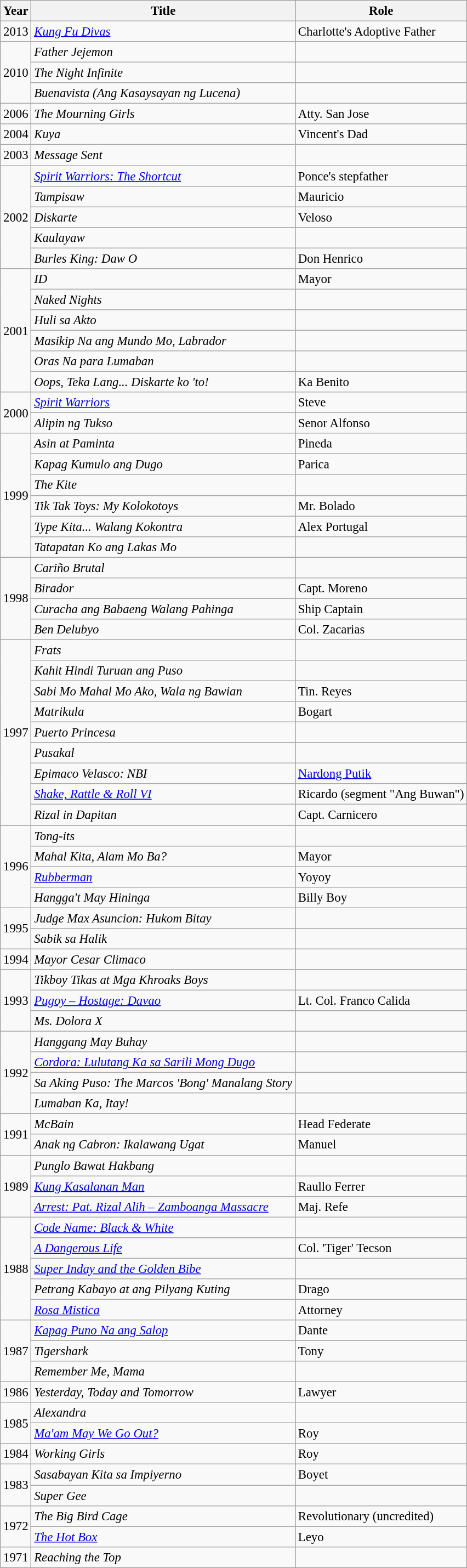<table class="wikitable" style="font-size: 95%;">
<tr>
<th>Year</th>
<th>Title</th>
<th>Role</th>
</tr>
<tr>
<td>2013</td>
<td><em><a href='#'>Kung Fu Divas</a></em></td>
<td>Charlotte's Adoptive Father</td>
</tr>
<tr>
<td rowspan="3">2010</td>
<td><em>Father Jejemon</em></td>
<td></td>
</tr>
<tr>
<td><em>The Night Infinite</em></td>
<td></td>
</tr>
<tr>
<td><em>Buenavista (Ang Kasaysayan ng Lucena)</em></td>
<td></td>
</tr>
<tr>
<td>2006</td>
<td><em>The Mourning Girls</em></td>
<td>Atty. San Jose</td>
</tr>
<tr>
<td>2004</td>
<td><em>Kuya</em></td>
<td>Vincent's Dad</td>
</tr>
<tr>
<td>2003</td>
<td><em>Message Sent</em></td>
<td></td>
</tr>
<tr>
<td rowspan="5">2002</td>
<td><em><a href='#'>Spirit Warriors: The Shortcut</a></em></td>
<td>Ponce's stepfather</td>
</tr>
<tr>
<td><em>Tampisaw</em></td>
<td>Mauricio</td>
</tr>
<tr>
<td><em>Diskarte</em></td>
<td>Veloso</td>
</tr>
<tr>
<td><em>Kaulayaw</em></td>
<td></td>
</tr>
<tr>
<td><em>Burles King: Daw O</em></td>
<td>Don Henrico</td>
</tr>
<tr>
<td rowspan="6">2001</td>
<td><em>ID</em></td>
<td>Mayor</td>
</tr>
<tr>
<td><em>Naked Nights</em></td>
<td></td>
</tr>
<tr>
<td><em>Huli sa Akto</em></td>
<td></td>
</tr>
<tr>
<td><em>Masikip Na ang Mundo Mo, Labrador</em></td>
<td></td>
</tr>
<tr>
<td><em>Oras Na para Lumaban</em></td>
<td></td>
</tr>
<tr>
<td><em>Oops, Teka Lang... Diskarte ko 'to!</em></td>
<td>Ka Benito</td>
</tr>
<tr>
<td rowspan="2">2000</td>
<td><em><a href='#'>Spirit Warriors</a></em></td>
<td>Steve</td>
</tr>
<tr>
<td><em>Alipin ng Tukso</em></td>
<td>Senor Alfonso</td>
</tr>
<tr>
<td rowspan="6">1999</td>
<td><em>Asin at Paminta</em></td>
<td>Pineda</td>
</tr>
<tr>
<td><em>Kapag Kumulo ang Dugo</em></td>
<td>Parica</td>
</tr>
<tr>
<td><em>The Kite</em></td>
<td></td>
</tr>
<tr>
<td><em>Tik Tak Toys: My Kolokotoys</em></td>
<td>Mr. Bolado</td>
</tr>
<tr>
<td><em>Type Kita... Walang Kokontra</em></td>
<td>Alex Portugal</td>
</tr>
<tr>
<td><em>Tatapatan Ko ang Lakas Mo</em></td>
<td></td>
</tr>
<tr>
<td rowspan="4">1998</td>
<td><em>Cariño Brutal</em></td>
<td></td>
</tr>
<tr>
<td><em>Birador</em></td>
<td>Capt. Moreno</td>
</tr>
<tr>
<td><em>Curacha ang Babaeng Walang Pahinga</em></td>
<td>Ship Captain</td>
</tr>
<tr>
<td><em>Ben Delubyo</em></td>
<td>Col. Zacarias</td>
</tr>
<tr>
<td rowspan="9">1997</td>
<td><em>Frats</em></td>
<td></td>
</tr>
<tr>
<td><em>Kahit Hindi Turuan ang Puso</em></td>
<td></td>
</tr>
<tr>
<td><em>Sabi Mo Mahal Mo Ako, Wala ng Bawian</em></td>
<td>Tin. Reyes</td>
</tr>
<tr>
<td><em>Matrikula</em></td>
<td>Bogart</td>
</tr>
<tr>
<td><em>Puerto Princesa</em></td>
<td></td>
</tr>
<tr>
<td><em>Pusakal</em></td>
<td></td>
</tr>
<tr>
<td><em>Epimaco Velasco: NBI</em></td>
<td><a href='#'>Nardong Putik</a></td>
</tr>
<tr>
<td><em><a href='#'>Shake, Rattle & Roll VI</a></em></td>
<td>Ricardo (segment "Ang Buwan")</td>
</tr>
<tr>
<td><em>Rizal in Dapitan</em></td>
<td>Capt. Carnicero</td>
</tr>
<tr>
<td rowspan="4">1996</td>
<td><em>Tong-its</em></td>
<td></td>
</tr>
<tr>
<td><em>Mahal Kita, Alam Mo Ba?</em></td>
<td>Mayor</td>
</tr>
<tr>
<td><em><a href='#'>Rubberman</a></em></td>
<td>Yoyoy</td>
</tr>
<tr>
<td><em>Hangga't May Hininga</em></td>
<td>Billy Boy</td>
</tr>
<tr>
<td rowspan="2">1995</td>
<td><em>Judge Max Asuncion: Hukom Bitay</em></td>
<td></td>
</tr>
<tr>
<td><em>Sabik sa Halik</em></td>
<td></td>
</tr>
<tr>
<td>1994</td>
<td><em>Mayor Cesar Climaco</em></td>
<td></td>
</tr>
<tr>
<td rowspan="3">1993</td>
<td><em>Tikboy Tikas at Mga Khroaks Boys</em></td>
<td></td>
</tr>
<tr>
<td><em><a href='#'>Pugoy – Hostage: Davao</a></em></td>
<td>Lt. Col. Franco Calida</td>
</tr>
<tr>
<td><em>Ms. Dolora X</em></td>
<td></td>
</tr>
<tr>
<td rowspan="4">1992</td>
<td><em>Hanggang May Buhay</em></td>
<td></td>
</tr>
<tr>
<td><em><a href='#'>Cordora: Lulutang Ka sa Sarili Mong Dugo</a></em></td>
<td></td>
</tr>
<tr>
<td><em>Sa Aking Puso: The Marcos 'Bong' Manalang Story</em></td>
<td></td>
</tr>
<tr>
<td><em>Lumaban Ka, Itay!</em></td>
<td></td>
</tr>
<tr>
<td rowspan="2">1991</td>
<td><em>McBain</em></td>
<td>Head Federate</td>
</tr>
<tr>
<td><em>Anak ng Cabron: Ikalawang Ugat</em></td>
<td>Manuel</td>
</tr>
<tr>
<td rowspan="3">1989</td>
<td><em>Punglo Bawat Hakbang</em></td>
<td></td>
</tr>
<tr>
<td><em><a href='#'>Kung Kasalanan Man</a></em></td>
<td>Raullo Ferrer</td>
</tr>
<tr>
<td><em><a href='#'>Arrest: Pat. Rizal Alih – Zamboanga Massacre</a></em></td>
<td>Maj. Refe</td>
</tr>
<tr>
<td rowspan="5">1988</td>
<td><em><a href='#'>Code Name: Black & White</a></em></td>
<td></td>
</tr>
<tr>
<td><em><a href='#'>A Dangerous Life</a></em></td>
<td>Col. 'Tiger' Tecson</td>
</tr>
<tr>
<td><em><a href='#'>Super Inday and the Golden Bibe</a></em></td>
<td></td>
</tr>
<tr>
<td><em>Petrang Kabayo at ang Pilyang Kuting</em></td>
<td>Drago</td>
</tr>
<tr>
<td><em><a href='#'>Rosa Mistica</a></em></td>
<td>Attorney</td>
</tr>
<tr>
<td rowspan="3">1987</td>
<td><em><a href='#'>Kapag Puno Na ang Salop</a></em></td>
<td>Dante</td>
</tr>
<tr>
<td><em>Tigershark</em></td>
<td>Tony</td>
</tr>
<tr>
<td><em>Remember Me, Mama</em></td>
<td></td>
</tr>
<tr>
<td>1986</td>
<td><em>Yesterday, Today and Tomorrow</em></td>
<td>Lawyer</td>
</tr>
<tr>
<td rowspan="2">1985</td>
<td><em>Alexandra</em></td>
<td></td>
</tr>
<tr>
<td><em><a href='#'>Ma'am May We Go Out?</a></em></td>
<td>Roy</td>
</tr>
<tr>
<td>1984</td>
<td><em>Working Girls</em></td>
<td>Roy</td>
</tr>
<tr>
<td rowspan="2">1983</td>
<td><em>Sasabayan Kita sa Impiyerno</em></td>
<td>Boyet</td>
</tr>
<tr>
<td><em>Super Gee</em></td>
<td></td>
</tr>
<tr>
<td rowspan="2">1972</td>
<td><em>The Big Bird Cage</em></td>
<td>Revolutionary (uncredited)</td>
</tr>
<tr>
<td><em><a href='#'>The Hot Box</a></em></td>
<td>Leyo</td>
</tr>
<tr>
<td>1971</td>
<td><em>Reaching the Top</em></td>
<td></td>
</tr>
</table>
